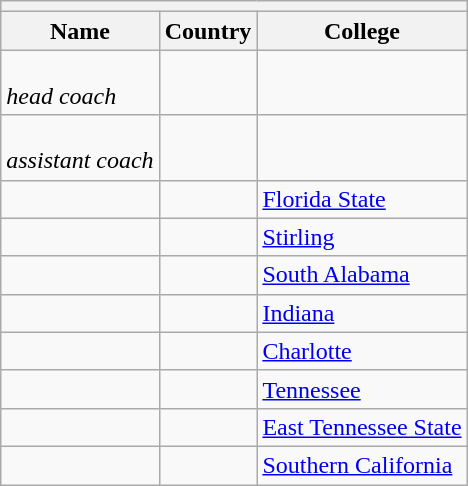<table class="wikitable sortable">
<tr>
<th colspan=3></th>
</tr>
<tr>
<th>Name</th>
<th>Country</th>
<th>College</th>
</tr>
<tr>
<td><br><em>head coach</em></td>
<td></td>
<td></td>
</tr>
<tr>
<td><br><em>assistant coach</em></td>
<td></td>
<td></td>
</tr>
<tr>
<td></td>
<td></td>
<td><a href='#'>Florida State</a></td>
</tr>
<tr>
<td></td>
<td></td>
<td><a href='#'>Stirling</a></td>
</tr>
<tr>
<td></td>
<td></td>
<td><a href='#'>South Alabama</a></td>
</tr>
<tr>
<td></td>
<td></td>
<td><a href='#'>Indiana</a></td>
</tr>
<tr>
<td></td>
<td></td>
<td><a href='#'>Charlotte</a></td>
</tr>
<tr>
<td></td>
<td></td>
<td><a href='#'>Tennessee</a></td>
</tr>
<tr>
<td></td>
<td></td>
<td><a href='#'>East Tennessee State</a></td>
</tr>
<tr>
<td></td>
<td></td>
<td><a href='#'>Southern California</a></td>
</tr>
</table>
